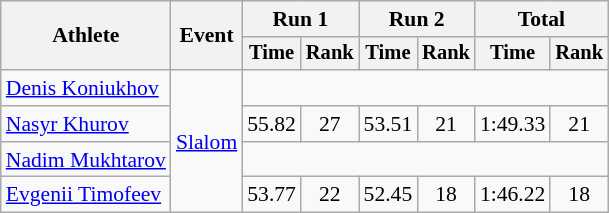<table class="wikitable" style="font-size:90%">
<tr>
<th rowspan=2>Athlete</th>
<th rowspan=2>Event</th>
<th colspan=2>Run 1</th>
<th colspan=2>Run 2</th>
<th colspan=2>Total</th>
</tr>
<tr style="font-size:95%">
<th>Time</th>
<th>Rank</th>
<th>Time</th>
<th>Rank</th>
<th>Time</th>
<th>Rank</th>
</tr>
<tr align=center>
<td align=left><a href='#'>Denis Koniukhov</a></td>
<td align=left rowspan=4><a href='#'>Slalom</a></td>
<td colspan=6></td>
</tr>
<tr align=center>
<td align=left><a href='#'>Nasyr Khurov</a></td>
<td>55.82</td>
<td>27</td>
<td>53.51</td>
<td>21</td>
<td>1:49.33</td>
<td>21</td>
</tr>
<tr align=center>
<td align=left><a href='#'>Nadim Mukhtarov</a></td>
<td colspan=6></td>
</tr>
<tr align=center>
<td align=left><a href='#'>Evgenii Timofeev</a></td>
<td>53.77</td>
<td>22</td>
<td>52.45</td>
<td>18</td>
<td>1:46.22</td>
<td>18</td>
</tr>
</table>
